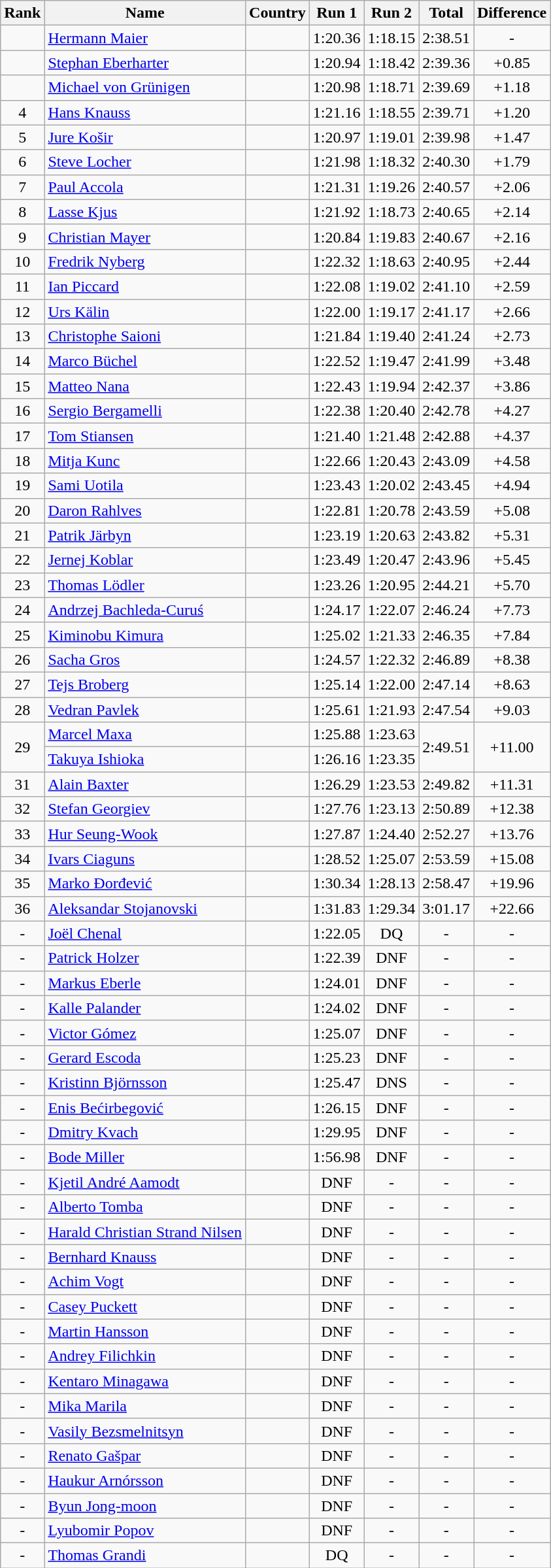<table class="wikitable sortable" style="text-align:center">
<tr>
<th>Rank</th>
<th>Name</th>
<th>Country</th>
<th>Run 1</th>
<th>Run 2</th>
<th>Total</th>
<th>Difference</th>
</tr>
<tr>
<td></td>
<td align=left><a href='#'>Hermann Maier</a></td>
<td align=left></td>
<td>1:20.36</td>
<td>1:18.15</td>
<td>2:38.51</td>
<td>-</td>
</tr>
<tr>
<td></td>
<td align=left><a href='#'>Stephan Eberharter</a></td>
<td align=left></td>
<td>1:20.94</td>
<td>1:18.42</td>
<td>2:39.36</td>
<td>+0.85</td>
</tr>
<tr>
<td></td>
<td align=left><a href='#'>Michael von Grünigen</a></td>
<td align=left></td>
<td>1:20.98</td>
<td>1:18.71</td>
<td>2:39.69</td>
<td>+1.18</td>
</tr>
<tr>
<td>4</td>
<td align=left><a href='#'>Hans Knauss</a></td>
<td align=left></td>
<td>1:21.16</td>
<td>1:18.55</td>
<td>2:39.71</td>
<td>+1.20</td>
</tr>
<tr>
<td>5</td>
<td align=left><a href='#'>Jure Košir</a></td>
<td align=left></td>
<td>1:20.97</td>
<td>1:19.01</td>
<td>2:39.98</td>
<td>+1.47</td>
</tr>
<tr>
<td>6</td>
<td align=left><a href='#'>Steve Locher</a></td>
<td align=left></td>
<td>1:21.98</td>
<td>1:18.32</td>
<td>2:40.30</td>
<td>+1.79</td>
</tr>
<tr>
<td>7</td>
<td align=left><a href='#'>Paul Accola</a></td>
<td align=left></td>
<td>1:21.31</td>
<td>1:19.26</td>
<td>2:40.57</td>
<td>+2.06</td>
</tr>
<tr>
<td>8</td>
<td align=left><a href='#'>Lasse Kjus</a></td>
<td align=left></td>
<td>1:21.92</td>
<td>1:18.73</td>
<td>2:40.65</td>
<td>+2.14</td>
</tr>
<tr>
<td>9</td>
<td align=left><a href='#'>Christian Mayer</a></td>
<td align=left></td>
<td>1:20.84</td>
<td>1:19.83</td>
<td>2:40.67</td>
<td>+2.16</td>
</tr>
<tr>
<td>10</td>
<td align=left><a href='#'>Fredrik Nyberg</a></td>
<td align=left></td>
<td>1:22.32</td>
<td>1:18.63</td>
<td>2:40.95</td>
<td>+2.44</td>
</tr>
<tr>
<td>11</td>
<td align=left><a href='#'>Ian Piccard</a></td>
<td align=left></td>
<td>1:22.08</td>
<td>1:19.02</td>
<td>2:41.10</td>
<td>+2.59</td>
</tr>
<tr>
<td>12</td>
<td align=left><a href='#'>Urs Kälin</a></td>
<td align=left></td>
<td>1:22.00</td>
<td>1:19.17</td>
<td>2:41.17</td>
<td>+2.66</td>
</tr>
<tr>
<td>13</td>
<td align=left><a href='#'>Christophe Saioni</a></td>
<td align=left></td>
<td>1:21.84</td>
<td>1:19.40</td>
<td>2:41.24</td>
<td>+2.73</td>
</tr>
<tr>
<td>14</td>
<td align=left><a href='#'>Marco Büchel</a></td>
<td align=left></td>
<td>1:22.52</td>
<td>1:19.47</td>
<td>2:41.99</td>
<td>+3.48</td>
</tr>
<tr>
<td>15</td>
<td align=left><a href='#'>Matteo Nana</a></td>
<td align=left></td>
<td>1:22.43</td>
<td>1:19.94</td>
<td>2:42.37</td>
<td>+3.86</td>
</tr>
<tr>
<td>16</td>
<td align=left><a href='#'>Sergio Bergamelli</a></td>
<td align=left></td>
<td>1:22.38</td>
<td>1:20.40</td>
<td>2:42.78</td>
<td>+4.27</td>
</tr>
<tr>
<td>17</td>
<td align=left><a href='#'>Tom Stiansen</a></td>
<td align=left></td>
<td>1:21.40</td>
<td>1:21.48</td>
<td>2:42.88</td>
<td>+4.37</td>
</tr>
<tr>
<td>18</td>
<td align=left><a href='#'>Mitja Kunc</a></td>
<td align=left></td>
<td>1:22.66</td>
<td>1:20.43</td>
<td>2:43.09</td>
<td>+4.58</td>
</tr>
<tr>
<td>19</td>
<td align=left><a href='#'>Sami Uotila</a></td>
<td align=left></td>
<td>1:23.43</td>
<td>1:20.02</td>
<td>2:43.45</td>
<td>+4.94</td>
</tr>
<tr>
<td>20</td>
<td align=left><a href='#'>Daron Rahlves</a></td>
<td align=left></td>
<td>1:22.81</td>
<td>1:20.78</td>
<td>2:43.59</td>
<td>+5.08</td>
</tr>
<tr>
<td>21</td>
<td align=left><a href='#'>Patrik Järbyn</a></td>
<td align=left></td>
<td>1:23.19</td>
<td>1:20.63</td>
<td>2:43.82</td>
<td>+5.31</td>
</tr>
<tr>
<td>22</td>
<td align=left><a href='#'>Jernej Koblar</a></td>
<td align=left></td>
<td>1:23.49</td>
<td>1:20.47</td>
<td>2:43.96</td>
<td>+5.45</td>
</tr>
<tr>
<td>23</td>
<td align=left><a href='#'>Thomas Lödler</a></td>
<td align=left></td>
<td>1:23.26</td>
<td>1:20.95</td>
<td>2:44.21</td>
<td>+5.70</td>
</tr>
<tr>
<td>24</td>
<td align=left><a href='#'>Andrzej Bachleda-Curuś</a></td>
<td align=left></td>
<td>1:24.17</td>
<td>1:22.07</td>
<td>2:46.24</td>
<td>+7.73</td>
</tr>
<tr>
<td>25</td>
<td align=left><a href='#'>Kiminobu Kimura</a></td>
<td align=left></td>
<td>1:25.02</td>
<td>1:21.33</td>
<td>2:46.35</td>
<td>+7.84</td>
</tr>
<tr>
<td>26</td>
<td align=left><a href='#'>Sacha Gros</a></td>
<td align=left></td>
<td>1:24.57</td>
<td>1:22.32</td>
<td>2:46.89</td>
<td>+8.38</td>
</tr>
<tr>
<td>27</td>
<td align=left><a href='#'>Tejs Broberg</a></td>
<td align=left></td>
<td>1:25.14</td>
<td>1:22.00</td>
<td>2:47.14</td>
<td>+8.63</td>
</tr>
<tr>
<td>28</td>
<td align=left><a href='#'>Vedran Pavlek</a></td>
<td align=left></td>
<td>1:25.61</td>
<td>1:21.93</td>
<td>2:47.54</td>
<td>+9.03</td>
</tr>
<tr>
<td rowspan=2>29</td>
<td align=left><a href='#'>Marcel Maxa</a></td>
<td align=left></td>
<td>1:25.88</td>
<td>1:23.63</td>
<td rowspan=2>2:49.51</td>
<td rowspan=2>+11.00</td>
</tr>
<tr>
<td align=left><a href='#'>Takuya Ishioka</a></td>
<td align=left></td>
<td>1:26.16</td>
<td>1:23.35</td>
</tr>
<tr>
<td>31</td>
<td align=left><a href='#'>Alain Baxter</a></td>
<td align=left></td>
<td>1:26.29</td>
<td>1:23.53</td>
<td>2:49.82</td>
<td>+11.31</td>
</tr>
<tr>
<td>32</td>
<td align=left><a href='#'>Stefan Georgiev</a></td>
<td align=left></td>
<td>1:27.76</td>
<td>1:23.13</td>
<td>2:50.89</td>
<td>+12.38</td>
</tr>
<tr>
<td>33</td>
<td align=left><a href='#'>Hur Seung-Wook</a></td>
<td align=left></td>
<td>1:27.87</td>
<td>1:24.40</td>
<td>2:52.27</td>
<td>+13.76</td>
</tr>
<tr>
<td>34</td>
<td align=left><a href='#'>Ivars Ciaguns</a></td>
<td align=left></td>
<td>1:28.52</td>
<td>1:25.07</td>
<td>2:53.59</td>
<td>+15.08</td>
</tr>
<tr>
<td>35</td>
<td align=left><a href='#'>Marko Đorđević</a></td>
<td align=left></td>
<td>1:30.34</td>
<td>1:28.13</td>
<td>2:58.47</td>
<td>+19.96</td>
</tr>
<tr>
<td>36</td>
<td align=left><a href='#'>Aleksandar Stojanovski</a></td>
<td align=left></td>
<td>1:31.83</td>
<td>1:29.34</td>
<td>3:01.17</td>
<td>+22.66</td>
</tr>
<tr>
<td>-</td>
<td align=left><a href='#'>Joël Chenal</a></td>
<td align=left></td>
<td>1:22.05</td>
<td>DQ</td>
<td>-</td>
<td>-</td>
</tr>
<tr>
<td>-</td>
<td align=left><a href='#'>Patrick Holzer</a></td>
<td align=left></td>
<td>1:22.39</td>
<td>DNF</td>
<td>-</td>
<td>-</td>
</tr>
<tr>
<td>-</td>
<td align=left><a href='#'>Markus Eberle</a></td>
<td align=left></td>
<td>1:24.01</td>
<td>DNF</td>
<td>-</td>
<td>-</td>
</tr>
<tr>
<td>-</td>
<td align=left><a href='#'>Kalle Palander</a></td>
<td align=left></td>
<td>1:24.02</td>
<td>DNF</td>
<td>-</td>
<td>-</td>
</tr>
<tr>
<td>-</td>
<td align=left><a href='#'>Victor Gómez</a></td>
<td align=left></td>
<td>1:25.07</td>
<td>DNF</td>
<td>-</td>
<td>-</td>
</tr>
<tr>
<td>-</td>
<td align=left><a href='#'>Gerard Escoda</a></td>
<td align=left></td>
<td>1:25.23</td>
<td>DNF</td>
<td>-</td>
<td>-</td>
</tr>
<tr>
<td>-</td>
<td align=left><a href='#'>Kristinn Björnsson</a></td>
<td align=left></td>
<td>1:25.47</td>
<td>DNS</td>
<td>-</td>
<td>-</td>
</tr>
<tr>
<td>-</td>
<td align=left><a href='#'>Enis Bećirbegović</a></td>
<td align=left></td>
<td>1:26.15</td>
<td>DNF</td>
<td>-</td>
<td>-</td>
</tr>
<tr>
<td>-</td>
<td align=left><a href='#'>Dmitry Kvach</a></td>
<td align=left></td>
<td>1:29.95</td>
<td>DNF</td>
<td>-</td>
<td>-</td>
</tr>
<tr>
<td>-</td>
<td align=left><a href='#'>Bode Miller</a></td>
<td align=left></td>
<td>1:56.98</td>
<td>DNF</td>
<td>-</td>
<td>-</td>
</tr>
<tr>
<td>-</td>
<td align=left><a href='#'>Kjetil André Aamodt</a></td>
<td align=left></td>
<td>DNF</td>
<td>-</td>
<td>-</td>
<td>-</td>
</tr>
<tr>
<td>-</td>
<td align=left><a href='#'>Alberto Tomba</a></td>
<td align=left></td>
<td>DNF</td>
<td>-</td>
<td>-</td>
<td>-</td>
</tr>
<tr>
<td>-</td>
<td align=left><a href='#'>Harald Christian Strand Nilsen</a></td>
<td align=left></td>
<td>DNF</td>
<td>-</td>
<td>-</td>
<td>-</td>
</tr>
<tr>
<td>-</td>
<td align=left><a href='#'>Bernhard Knauss</a></td>
<td align=left></td>
<td>DNF</td>
<td>-</td>
<td>-</td>
<td>-</td>
</tr>
<tr>
<td>-</td>
<td align=left><a href='#'>Achim Vogt</a></td>
<td align=left></td>
<td>DNF</td>
<td>-</td>
<td>-</td>
<td>-</td>
</tr>
<tr>
<td>-</td>
<td align=left><a href='#'>Casey Puckett</a></td>
<td align=left></td>
<td>DNF</td>
<td>-</td>
<td>-</td>
<td>-</td>
</tr>
<tr>
<td>-</td>
<td align=left><a href='#'>Martin Hansson</a></td>
<td align=left></td>
<td>DNF</td>
<td>-</td>
<td>-</td>
<td>-</td>
</tr>
<tr>
<td>-</td>
<td align=left><a href='#'>Andrey Filichkin</a></td>
<td align=left></td>
<td>DNF</td>
<td>-</td>
<td>-</td>
<td>-</td>
</tr>
<tr>
<td>-</td>
<td align=left><a href='#'>Kentaro Minagawa</a></td>
<td align=left></td>
<td>DNF</td>
<td>-</td>
<td>-</td>
<td>-</td>
</tr>
<tr>
<td>-</td>
<td align=left><a href='#'>Mika Marila</a></td>
<td align=left></td>
<td>DNF</td>
<td>-</td>
<td>-</td>
<td>-</td>
</tr>
<tr>
<td>-</td>
<td align=left><a href='#'>Vasily Bezsmelnitsyn</a></td>
<td align=left></td>
<td>DNF</td>
<td>-</td>
<td>-</td>
<td>-</td>
</tr>
<tr>
<td>-</td>
<td align=left><a href='#'>Renato Gašpar</a></td>
<td align=left></td>
<td>DNF</td>
<td>-</td>
<td>-</td>
<td>-</td>
</tr>
<tr>
<td>-</td>
<td align=left><a href='#'>Haukur Arnórsson</a></td>
<td align=left></td>
<td>DNF</td>
<td>-</td>
<td>-</td>
<td>-</td>
</tr>
<tr>
<td>-</td>
<td align=left><a href='#'>Byun Jong-moon</a></td>
<td align=left></td>
<td>DNF</td>
<td>-</td>
<td>-</td>
<td>-</td>
</tr>
<tr>
<td>-</td>
<td align=left><a href='#'>Lyubomir Popov</a></td>
<td align=left></td>
<td>DNF</td>
<td>-</td>
<td>-</td>
<td>-</td>
</tr>
<tr>
<td>-</td>
<td align=left><a href='#'>Thomas Grandi</a></td>
<td align=left></td>
<td>DQ</td>
<td>-</td>
<td>-</td>
<td>-</td>
</tr>
</table>
